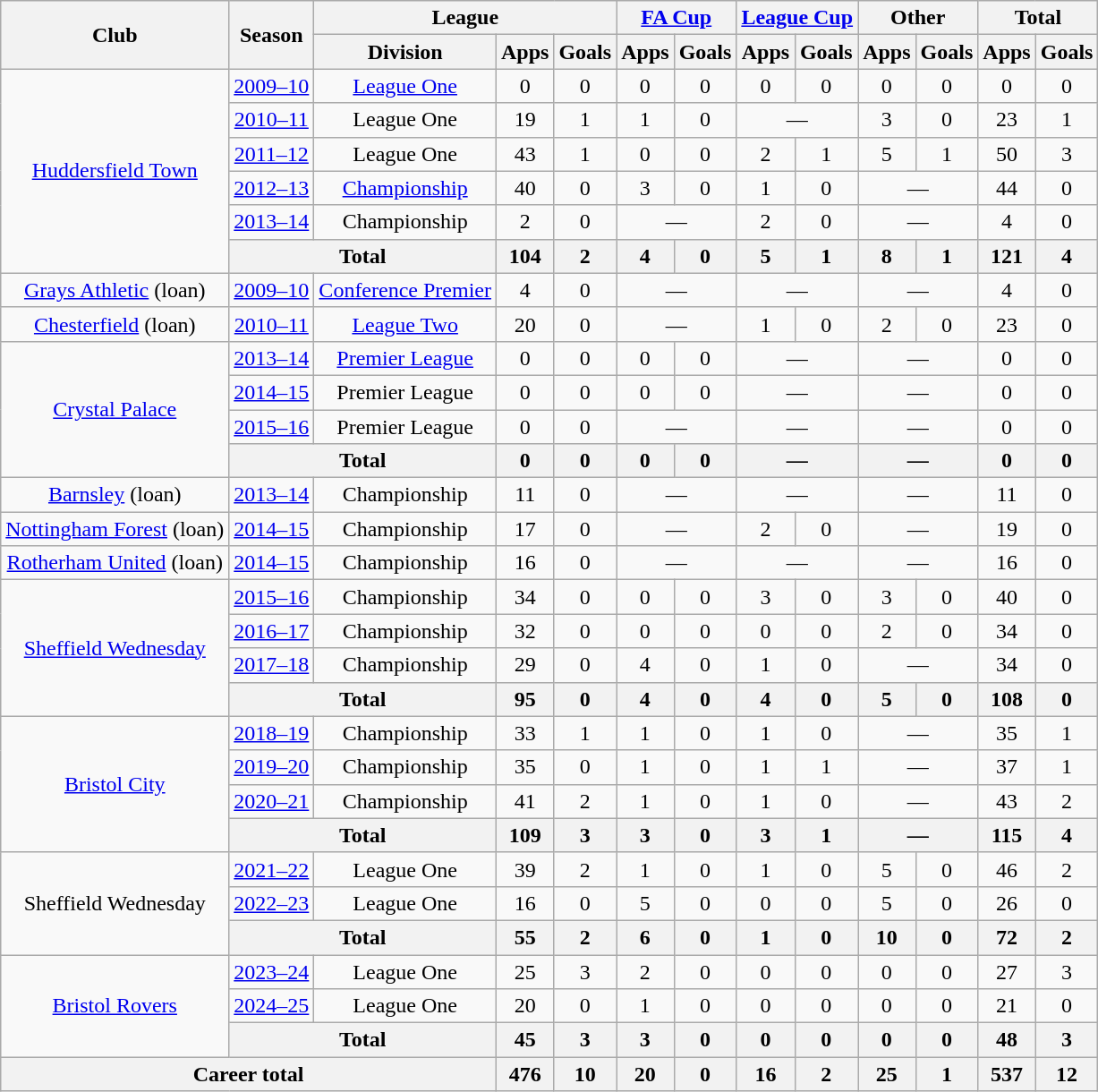<table class="wikitable" style="text-align:center">
<tr>
<th rowspan=2>Club</th>
<th rowspan=2>Season</th>
<th colspan=3>League</th>
<th colspan=2><a href='#'>FA Cup</a></th>
<th colspan=2><a href='#'>League Cup</a></th>
<th colspan=2>Other</th>
<th colspan=2>Total</th>
</tr>
<tr>
<th>Division</th>
<th>Apps</th>
<th>Goals</th>
<th>Apps</th>
<th>Goals</th>
<th>Apps</th>
<th>Goals</th>
<th>Apps</th>
<th>Goals</th>
<th>Apps</th>
<th>Goals</th>
</tr>
<tr>
<td rowspan=6><a href='#'>Huddersfield Town</a></td>
<td><a href='#'>2009–10</a></td>
<td><a href='#'>League One</a></td>
<td>0</td>
<td>0</td>
<td>0</td>
<td>0</td>
<td>0</td>
<td>0</td>
<td>0</td>
<td>0</td>
<td>0</td>
<td>0</td>
</tr>
<tr>
<td><a href='#'>2010–11</a></td>
<td>League One</td>
<td>19</td>
<td>1</td>
<td>1</td>
<td>0</td>
<td colspan=2>—</td>
<td>3</td>
<td>0</td>
<td>23</td>
<td>1</td>
</tr>
<tr>
<td><a href='#'>2011–12</a></td>
<td>League One</td>
<td>43</td>
<td>1</td>
<td>0</td>
<td>0</td>
<td>2</td>
<td>1</td>
<td>5</td>
<td>1</td>
<td>50</td>
<td>3</td>
</tr>
<tr>
<td><a href='#'>2012–13</a></td>
<td><a href='#'>Championship</a></td>
<td>40</td>
<td>0</td>
<td>3</td>
<td>0</td>
<td>1</td>
<td>0</td>
<td colspan=2>—</td>
<td>44</td>
<td>0</td>
</tr>
<tr>
<td><a href='#'>2013–14</a></td>
<td>Championship</td>
<td>2</td>
<td>0</td>
<td colspan=2>—</td>
<td>2</td>
<td>0</td>
<td colspan=2>—</td>
<td>4</td>
<td>0</td>
</tr>
<tr>
<th colspan=2>Total</th>
<th>104</th>
<th>2</th>
<th>4</th>
<th>0</th>
<th>5</th>
<th>1</th>
<th>8</th>
<th>1</th>
<th>121</th>
<th>4</th>
</tr>
<tr>
<td><a href='#'>Grays Athletic</a> (loan)</td>
<td><a href='#'>2009–10</a></td>
<td><a href='#'>Conference Premier</a></td>
<td>4</td>
<td>0</td>
<td colspan=2>—</td>
<td colspan=2>—</td>
<td colspan=2>—</td>
<td>4</td>
<td>0</td>
</tr>
<tr>
<td><a href='#'>Chesterfield</a> (loan)</td>
<td><a href='#'>2010–11</a></td>
<td><a href='#'>League Two</a></td>
<td>20</td>
<td>0</td>
<td colspan=2>—</td>
<td>1</td>
<td>0</td>
<td>2</td>
<td>0</td>
<td>23</td>
<td>0</td>
</tr>
<tr>
<td rowspan=4><a href='#'>Crystal Palace</a></td>
<td><a href='#'>2013–14</a></td>
<td><a href='#'>Premier League</a></td>
<td>0</td>
<td>0</td>
<td>0</td>
<td>0</td>
<td colspan=2>—</td>
<td colspan=2>—</td>
<td>0</td>
<td>0</td>
</tr>
<tr>
<td><a href='#'>2014–15</a></td>
<td>Premier League</td>
<td>0</td>
<td>0</td>
<td>0</td>
<td>0</td>
<td colspan=2>—</td>
<td colspan=2>—</td>
<td>0</td>
<td>0</td>
</tr>
<tr>
<td><a href='#'>2015–16</a></td>
<td>Premier League</td>
<td>0</td>
<td>0</td>
<td colspan=2>—</td>
<td colspan=2>—</td>
<td colspan=2>—</td>
<td>0</td>
<td>0</td>
</tr>
<tr>
<th colspan=2>Total</th>
<th>0</th>
<th>0</th>
<th>0</th>
<th>0</th>
<th colspan=2>—</th>
<th colspan=2>—</th>
<th>0</th>
<th>0</th>
</tr>
<tr>
<td><a href='#'>Barnsley</a> (loan)</td>
<td><a href='#'>2013–14</a></td>
<td>Championship</td>
<td>11</td>
<td>0</td>
<td colspan=2>—</td>
<td colspan=2>—</td>
<td colspan=2>—</td>
<td>11</td>
<td>0</td>
</tr>
<tr>
<td><a href='#'>Nottingham Forest</a> (loan)</td>
<td><a href='#'>2014–15</a></td>
<td>Championship</td>
<td>17</td>
<td>0</td>
<td colspan=2>—</td>
<td>2</td>
<td>0</td>
<td colspan=2>—</td>
<td>19</td>
<td>0</td>
</tr>
<tr>
<td><a href='#'>Rotherham United</a> (loan)</td>
<td><a href='#'>2014–15</a></td>
<td>Championship</td>
<td>16</td>
<td>0</td>
<td colspan=2>—</td>
<td colspan=2>—</td>
<td colspan=2>—</td>
<td>16</td>
<td>0</td>
</tr>
<tr>
<td rowspan=4><a href='#'>Sheffield Wednesday</a></td>
<td><a href='#'>2015–16</a></td>
<td>Championship</td>
<td>34</td>
<td>0</td>
<td>0</td>
<td>0</td>
<td>3</td>
<td>0</td>
<td>3</td>
<td>0</td>
<td>40</td>
<td>0</td>
</tr>
<tr>
<td><a href='#'>2016–17</a></td>
<td>Championship</td>
<td>32</td>
<td>0</td>
<td>0</td>
<td>0</td>
<td>0</td>
<td>0</td>
<td>2</td>
<td>0</td>
<td>34</td>
<td>0</td>
</tr>
<tr>
<td><a href='#'>2017–18</a></td>
<td>Championship</td>
<td>29</td>
<td>0</td>
<td>4</td>
<td>0</td>
<td>1</td>
<td>0</td>
<td colspan=2>—</td>
<td>34</td>
<td>0</td>
</tr>
<tr>
<th colspan=2>Total</th>
<th>95</th>
<th>0</th>
<th>4</th>
<th>0</th>
<th>4</th>
<th>0</th>
<th>5</th>
<th>0</th>
<th>108</th>
<th>0</th>
</tr>
<tr>
<td rowspan=4><a href='#'>Bristol City</a></td>
<td><a href='#'>2018–19</a></td>
<td>Championship</td>
<td>33</td>
<td>1</td>
<td>1</td>
<td>0</td>
<td>1</td>
<td>0</td>
<td colspan=2>—</td>
<td>35</td>
<td>1</td>
</tr>
<tr>
<td><a href='#'>2019–20</a></td>
<td>Championship</td>
<td>35</td>
<td>0</td>
<td>1</td>
<td>0</td>
<td>1</td>
<td>1</td>
<td colspan=2>—</td>
<td>37</td>
<td>1</td>
</tr>
<tr>
<td><a href='#'>2020–21</a></td>
<td>Championship</td>
<td>41</td>
<td>2</td>
<td>1</td>
<td>0</td>
<td>1</td>
<td>0</td>
<td colspan=2>—</td>
<td>43</td>
<td>2</td>
</tr>
<tr>
<th colspan=2>Total</th>
<th>109</th>
<th>3</th>
<th>3</th>
<th>0</th>
<th>3</th>
<th>1</th>
<th colspan=2>—</th>
<th>115</th>
<th>4</th>
</tr>
<tr>
<td rowspan=3>Sheffield Wednesday</td>
<td><a href='#'>2021–22</a></td>
<td>League One</td>
<td>39</td>
<td>2</td>
<td>1</td>
<td>0</td>
<td>1</td>
<td>0</td>
<td>5</td>
<td>0</td>
<td>46</td>
<td>2</td>
</tr>
<tr>
<td><a href='#'>2022–23</a></td>
<td>League One</td>
<td>16</td>
<td>0</td>
<td>5</td>
<td>0</td>
<td>0</td>
<td>0</td>
<td>5</td>
<td>0</td>
<td>26</td>
<td>0</td>
</tr>
<tr>
<th colspan=2>Total</th>
<th>55</th>
<th>2</th>
<th>6</th>
<th>0</th>
<th>1</th>
<th>0</th>
<th>10</th>
<th>0</th>
<th>72</th>
<th>2</th>
</tr>
<tr>
<td rowspan="3"><a href='#'>Bristol Rovers</a></td>
<td><a href='#'>2023–24</a></td>
<td>League One</td>
<td>25</td>
<td>3</td>
<td>2</td>
<td>0</td>
<td>0</td>
<td>0</td>
<td>0</td>
<td>0</td>
<td>27</td>
<td>3</td>
</tr>
<tr>
<td><a href='#'>2024–25</a></td>
<td>League One</td>
<td>20</td>
<td>0</td>
<td>1</td>
<td>0</td>
<td>0</td>
<td>0</td>
<td>0</td>
<td>0</td>
<td>21</td>
<td>0</td>
</tr>
<tr>
<th colspan="2">Total</th>
<th>45</th>
<th>3</th>
<th>3</th>
<th>0</th>
<th>0</th>
<th>0</th>
<th>0</th>
<th>0</th>
<th>48</th>
<th>3</th>
</tr>
<tr>
<th colspan="3">Career total</th>
<th>476</th>
<th>10</th>
<th>20</th>
<th>0</th>
<th>16</th>
<th>2</th>
<th>25</th>
<th>1</th>
<th>537</th>
<th>12</th>
</tr>
</table>
